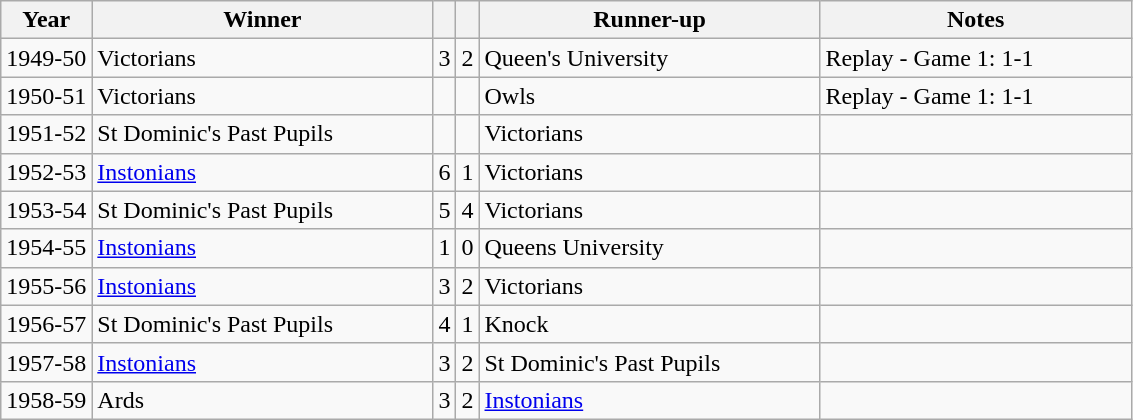<table class="wikitable">
<tr>
<th>Year</th>
<th>Winner</th>
<th></th>
<th></th>
<th>Runner-up</th>
<th>Notes</th>
</tr>
<tr>
<td align="center">1949-50</td>
<td width=220>Victorians</td>
<td align="center">3</td>
<td align="center">2</td>
<td width=220>Queen's University</td>
<td width=200>Replay - Game 1: 1-1</td>
</tr>
<tr>
<td align="center">1950-51</td>
<td>Victorians</td>
<td align="center"></td>
<td align="center"></td>
<td>Owls</td>
<td>Replay - Game 1: 1-1</td>
</tr>
<tr>
<td align="center">1951-52</td>
<td>St Dominic's Past Pupils</td>
<td align="center"></td>
<td align="center"></td>
<td>Victorians</td>
<td></td>
</tr>
<tr>
<td align="center">1952-53</td>
<td><a href='#'>Instonians</a></td>
<td align="center">6</td>
<td align="center">1</td>
<td>Victorians</td>
<td></td>
</tr>
<tr>
<td align="center">1953-54</td>
<td>St Dominic's Past Pupils</td>
<td align="center">5</td>
<td align="center">4</td>
<td>Victorians</td>
<td></td>
</tr>
<tr>
<td align="center">1954-55</td>
<td><a href='#'>Instonians</a></td>
<td align="center">1</td>
<td align="center">0</td>
<td>Queens University</td>
<td></td>
</tr>
<tr>
<td align="center">1955-56</td>
<td><a href='#'>Instonians</a></td>
<td align="center">3</td>
<td align="center">2</td>
<td>Victorians</td>
<td></td>
</tr>
<tr>
<td align="center">1956-57</td>
<td>St Dominic's Past Pupils</td>
<td align="center">4</td>
<td align="center">1</td>
<td>Knock</td>
<td></td>
</tr>
<tr>
<td align="center">1957-58</td>
<td><a href='#'>Instonians</a></td>
<td align="center">3</td>
<td align="center">2</td>
<td>St Dominic's Past Pupils</td>
<td></td>
</tr>
<tr>
<td align="center">1958-59</td>
<td>Ards</td>
<td align="center">3</td>
<td align="center">2</td>
<td><a href='#'>Instonians</a></td>
<td></td>
</tr>
</table>
